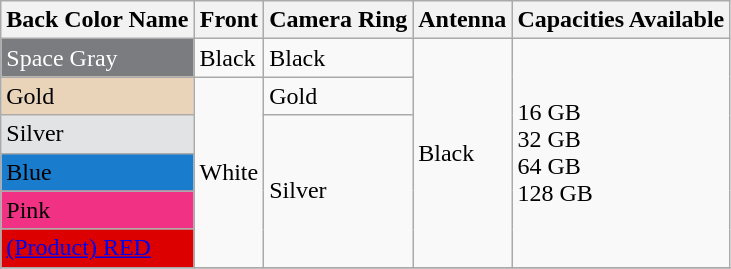<table class="wikitable">
<tr>
<th>Back Color Name</th>
<th>Front</th>
<th>Camera Ring</th>
<th>Antenna</th>
<th>Capacities Available</th>
</tr>
<tr>
<td style="background: #7a7c80; color: white">Space Gray</td>
<td>Black</td>
<td>Black</td>
<td rowspan="6">Black</td>
<td rowspan="6">16 GB<br>32 GB<br>64 GB<br>128 GB</td>
</tr>
<tr>
<td style="background: #e9d4b9">Gold</td>
<td rowspan="5">White</td>
<td>Gold</td>
</tr>
<tr>
<td style="background: #e2e3e4">Silver</td>
<td rowspan="4">Silver</td>
</tr>
<tr>
<td style="background: #197ccc">Blue</td>
</tr>
<tr>
<td style="background: #f13284">Pink</td>
</tr>
<tr>
<td style="background: #dd0000"><a href='#'>(Product) RED</a></td>
</tr>
<tr>
</tr>
</table>
